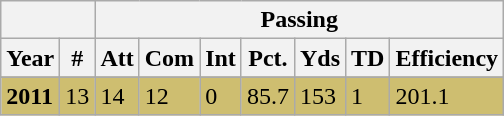<table class="wikitable">
<tr>
<th colspan="2"></th>
<th colspan="7">Passing</th>
</tr>
<tr>
<th>Year</th>
<th>#</th>
<th>Att</th>
<th>Com</th>
<th>Int</th>
<th>Pct.</th>
<th>Yds</th>
<th>TD</th>
<th>Efficiency</th>
</tr>
<tr>
</tr>
<tr style="background: #CEBE70;">
<td><strong>2011</strong></td>
<td>13</td>
<td>14</td>
<td>12</td>
<td>0</td>
<td>85.7</td>
<td>153</td>
<td>1</td>
<td>201.1</td>
</tr>
</table>
